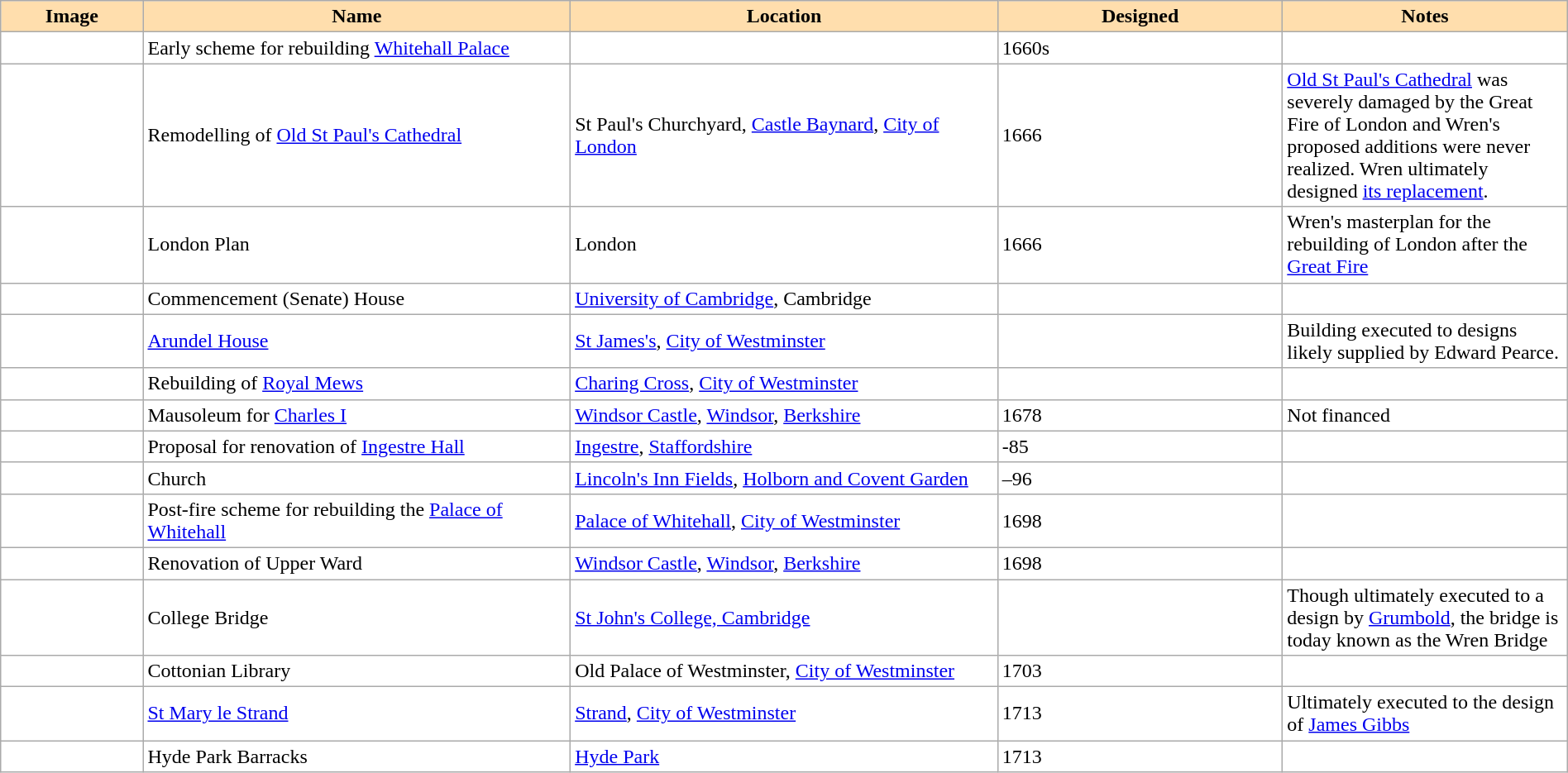<table class="wikitable sortable" style="width:100%; background:#fff;">
<tr>
<th class="unsortable" align="left" width="5%" style="background:#ffdead;">Image</th>
<th align="left" width="15%" style="background:#ffdead;">Name</th>
<th align="left" width="15%" style="background:#ffdead;">Location</th>
<th align="left" width="10%" style="background:#ffdead;">Designed</th>
<th align="left" width="10%" style="background:#ffdead;">Notes</th>
</tr>
<tr>
<td></td>
<td>Early scheme for rebuilding <a href='#'>Whitehall Palace</a></td>
<td></td>
<td>1660s</td>
<td></td>
</tr>
<tr>
<td></td>
<td>Remodelling of <a href='#'>Old St Paul's Cathedral</a></td>
<td>St Paul's Churchyard, <a href='#'>Castle Baynard</a>, <a href='#'>City of London</a></td>
<td>1666</td>
<td><a href='#'>Old St Paul's Cathedral</a> was severely damaged by the Great Fire of London and Wren's proposed additions were never realized. Wren ultimately designed <a href='#'>its replacement</a>.</td>
</tr>
<tr>
<td></td>
<td>London Plan</td>
<td>London</td>
<td>1666</td>
<td>Wren's masterplan for the rebuilding of London after the <a href='#'>Great Fire</a></td>
</tr>
<tr>
<td></td>
<td>Commencement (Senate) House</td>
<td><a href='#'>University of Cambridge</a>, Cambridge</td>
<td></td>
<td></td>
</tr>
<tr>
<td></td>
<td><a href='#'>Arundel House</a></td>
<td><a href='#'>St James's</a>, <a href='#'>City of Westminster</a></td>
<td></td>
<td>Building executed to designs likely supplied by Edward Pearce.</td>
</tr>
<tr>
<td></td>
<td>Rebuilding of <a href='#'>Royal Mews</a></td>
<td><a href='#'>Charing Cross</a>, <a href='#'>City of Westminster</a></td>
<td></td>
<td></td>
</tr>
<tr>
<td></td>
<td>Mausoleum for <a href='#'>Charles I</a></td>
<td><a href='#'>Windsor Castle</a>, <a href='#'>Windsor</a>, <a href='#'>Berkshire</a></td>
<td>1678</td>
<td>Not financed</td>
</tr>
<tr>
<td></td>
<td>Proposal for renovation of <a href='#'>Ingestre Hall</a></td>
<td><a href='#'>Ingestre</a>, <a href='#'>Staffordshire</a></td>
<td>-85</td>
<td></td>
</tr>
<tr>
<td></td>
<td>Church</td>
<td><a href='#'>Lincoln's Inn Fields</a>, <a href='#'>Holborn and Covent Garden</a></td>
<td>–96</td>
<td></td>
</tr>
<tr>
<td></td>
<td>Post-fire scheme for rebuilding the <a href='#'>Palace of Whitehall</a></td>
<td><a href='#'>Palace of Whitehall</a>, <a href='#'>City of Westminster</a></td>
<td>1698</td>
<td></td>
</tr>
<tr>
<td></td>
<td>Renovation of Upper Ward</td>
<td><a href='#'>Windsor Castle</a>, <a href='#'>Windsor</a>, <a href='#'>Berkshire</a></td>
<td>1698</td>
<td></td>
</tr>
<tr>
<td></td>
<td>College Bridge</td>
<td><a href='#'>St John's College, Cambridge</a></td>
<td></td>
<td>Though ultimately executed to a design by <a href='#'>Grumbold</a>, the bridge is today known as the Wren Bridge</td>
</tr>
<tr>
<td></td>
<td>Cottonian Library</td>
<td>Old Palace of Westminster, <a href='#'>City of Westminster</a></td>
<td>1703</td>
<td></td>
</tr>
<tr>
<td></td>
<td><a href='#'>St Mary le Strand</a></td>
<td><a href='#'>Strand</a>, <a href='#'>City of Westminster</a></td>
<td>1713</td>
<td>Ultimately executed to the design of <a href='#'>James Gibbs</a></td>
</tr>
<tr>
<td></td>
<td>Hyde Park Barracks</td>
<td><a href='#'>Hyde Park</a></td>
<td>1713</td>
<td></td>
</tr>
</table>
